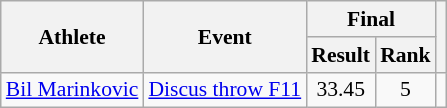<table class=wikitable style="font-size:90%">
<tr>
<th rowspan="2">Athlete</th>
<th rowspan="2">Event</th>
<th colspan="2">Final</th>
<th rowspan="2"></th>
</tr>
<tr>
<th>Result</th>
<th>Rank</th>
</tr>
<tr align=center>
<td align=left><a href='#'>Bil Marinkovic</a></td>
<td align=left><a href='#'>Discus throw F11</a></td>
<td>33.45</td>
<td>5</td>
<td></td>
</tr>
</table>
